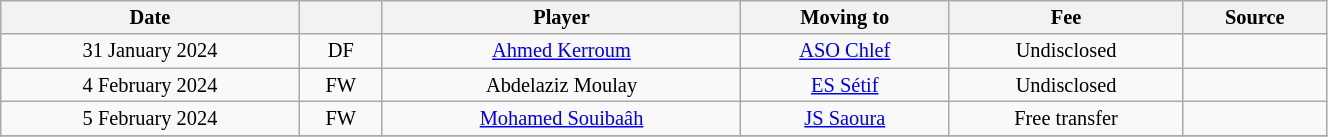<table class="wikitable sortable" style="width:70%; text-align:center; font-size:85%; text-align:centre;">
<tr>
<th>Date</th>
<th></th>
<th>Player</th>
<th>Moving to</th>
<th>Fee</th>
<th>Source</th>
</tr>
<tr>
<td>31 January 2024</td>
<td>DF</td>
<td> <a href='#'>Ahmed Kerroum</a></td>
<td><a href='#'>ASO Chlef</a></td>
<td>Undisclosed</td>
<td></td>
</tr>
<tr>
<td>4 February 2024</td>
<td>FW</td>
<td> Abdelaziz Moulay</td>
<td><a href='#'>ES Sétif</a></td>
<td>Undisclosed</td>
<td></td>
</tr>
<tr>
<td>5 February 2024</td>
<td>FW</td>
<td> <a href='#'>Mohamed Souibaâh</a></td>
<td><a href='#'>JS Saoura</a></td>
<td>Free transfer</td>
<td></td>
</tr>
<tr>
</tr>
</table>
